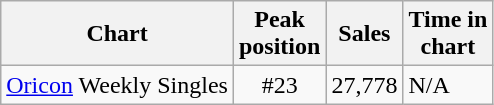<table class="wikitable">
<tr>
<th align="left">Chart</th>
<th align="center">Peak<br>position</th>
<th align="center">Sales</th>
<th align="center">Time in<br>chart</th>
</tr>
<tr>
<td align="left"><a href='#'>Oricon</a> Weekly Singles</td>
<td align="center">#23</td>
<td align="">27,778</td>
<td align="">N/A</td>
</tr>
</table>
